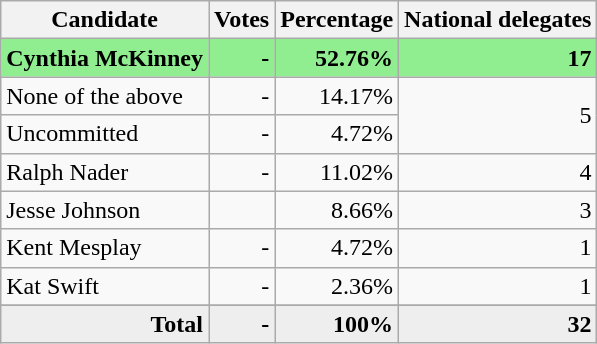<table class="wikitable" style=" text-align:right;">
<tr>
<th>Candidate</th>
<th>Votes</th>
<th>Percentage</th>
<th>National delegates</th>
</tr>
<tr style="background:lightgreen;">
<td style="text-align:left;"><strong>Cynthia McKinney</strong></td>
<td><strong>-</strong></td>
<td><strong>52.76%</strong></td>
<td><strong>17</strong></td>
</tr>
<tr>
<td style="text-align:left;">None of the above</td>
<td>-</td>
<td>14.17%</td>
<td rowspan=2>5</td>
</tr>
<tr>
<td style="text-align:left;">Uncommitted</td>
<td>-</td>
<td>4.72%</td>
</tr>
<tr>
<td style="text-align:left;">Ralph Nader</td>
<td>-</td>
<td>11.02%</td>
<td>4</td>
</tr>
<tr>
<td style="text-align:left;">Jesse Johnson</td>
<td></td>
<td>8.66%</td>
<td>3</td>
</tr>
<tr>
<td style="text-align:left;">Kent Mesplay</td>
<td>-</td>
<td>4.72%</td>
<td>1</td>
</tr>
<tr>
<td style="text-align:left;">Kat Swift</td>
<td>-</td>
<td>2.36%</td>
<td>1</td>
</tr>
<tr>
</tr>
<tr style="background:#eee;">
<td style="margin-right:0.50px"><strong>Total</strong></td>
<td style="margin-right:0.50px"><strong>-</strong></td>
<td style="margin-right:0.50px"><strong>100%</strong></td>
<td style="margin-right:0.50px"><strong>32</strong></td>
</tr>
</table>
